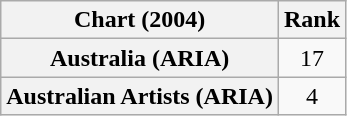<table class="wikitable plainrowheaders" style="text-align:center">
<tr>
<th scope="col">Chart (2004)</th>
<th scope="col">Rank</th>
</tr>
<tr>
<th scope="row">Australia (ARIA)</th>
<td>17</td>
</tr>
<tr>
<th scope="row">Australian Artists (ARIA)</th>
<td>4</td>
</tr>
</table>
